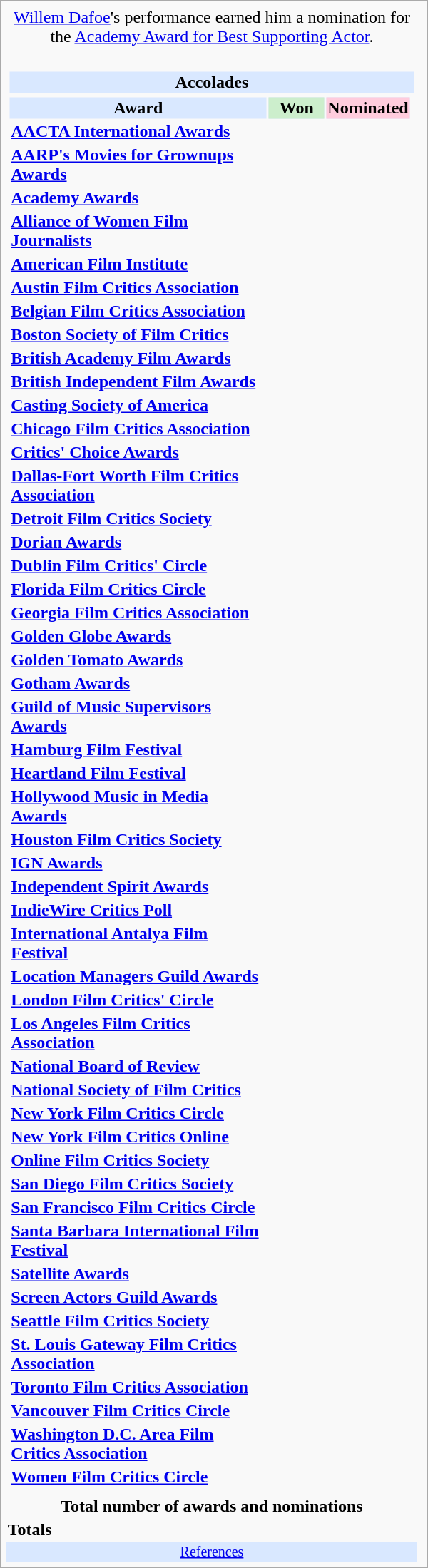<table class="infobox" style="width: 25em; text-align: left; vertical-align: middle;">
<tr>
<td colspan="3" style="text-align:center;"> <a href='#'>Willem Dafoe</a>'s performance earned him a nomination for the <a href='#'>Academy Award for Best Supporting Actor</a>.</td>
</tr>
<tr>
<td colspan=3><br><table class="collapsible collapsed" width=100%>
<tr>
<th colspan="4" style="background-color: #D9E8FF; text-align: center;">Accolades</th>
</tr>
<tr>
</tr>
<tr bgcolor=#D9E8FF>
<td style="text-align:center;"><strong>Award</strong></td>
<td style="text-align:center; background: #cceecc; text-size:0.9em" width=50><strong>Won</strong></td>
<td style="text-align:center; background: #ffccdd; text-size:0.9em" width=50><strong>Nominated</strong></td>
</tr>
<tr>
<th scope=row><a href='#'>AACTA International Awards</a></th>
<td></td>
<td></td>
</tr>
<tr>
<th scope=row><a href='#'>AARP's Movies for Grownups Awards</a></th>
<td></td>
<td></td>
</tr>
<tr>
<th scope=row><a href='#'>Academy Awards</a></th>
<td></td>
<td></td>
</tr>
<tr>
<th scope=row><a href='#'>Alliance of Women Film Journalists</a></th>
<td></td>
<td></td>
</tr>
<tr>
<th scope=row><a href='#'>American Film Institute</a></th>
<td></td>
<td></td>
</tr>
<tr>
<th scope=row><a href='#'>Austin Film Critics Association</a></th>
<td></td>
<td></td>
</tr>
<tr>
<th scope=row><a href='#'>Belgian Film Critics Association</a></th>
<td></td>
<td></td>
</tr>
<tr>
<th scope=row><a href='#'>Boston Society of Film Critics</a></th>
<td></td>
<td></td>
</tr>
<tr>
<th scope=row><a href='#'>British Academy Film Awards</a></th>
<td></td>
<td></td>
</tr>
<tr>
<th scope=row><a href='#'>British Independent Film Awards</a></th>
<td></td>
<td></td>
</tr>
<tr>
<th scope=row><a href='#'>Casting Society of America</a></th>
<td></td>
<td></td>
</tr>
<tr>
<th scope=row><a href='#'>Chicago Film Critics Association</a></th>
<td></td>
<td></td>
</tr>
<tr>
<th scope=row><a href='#'>Critics' Choice Awards</a></th>
<td></td>
<td></td>
</tr>
<tr>
<th scope=row><a href='#'>Dallas-Fort Worth Film Critics Association</a></th>
<td></td>
<td></td>
</tr>
<tr>
<th scope=row><a href='#'>Detroit Film Critics Society</a></th>
<td></td>
<td></td>
</tr>
<tr>
<th scope=row><a href='#'>Dorian Awards</a></th>
<td></td>
<td></td>
</tr>
<tr>
<th scope=row><a href='#'>Dublin Film Critics' Circle</a></th>
<td></td>
<td></td>
</tr>
<tr>
<th scope=row><a href='#'>Florida Film Critics Circle</a></th>
<td></td>
<td></td>
</tr>
<tr>
<th scope=row><a href='#'>Georgia Film Critics Association</a></th>
<td></td>
<td></td>
</tr>
<tr>
<th scope=row><a href='#'>Golden Globe Awards</a></th>
<td></td>
<td></td>
</tr>
<tr>
<th scope=row><a href='#'>Golden Tomato Awards</a></th>
<td></td>
<td></td>
</tr>
<tr>
<th scope=row><a href='#'>Gotham Awards</a></th>
<td></td>
<td></td>
</tr>
<tr>
<th scope=row><a href='#'>Guild of Music Supervisors Awards</a></th>
<td></td>
<td></td>
</tr>
<tr>
<th scope=row><a href='#'>Hamburg Film Festival</a></th>
<td></td>
<td></td>
</tr>
<tr>
<th scope=row><a href='#'>Heartland Film Festival</a></th>
<td></td>
<td></td>
</tr>
<tr>
<th scope=row><a href='#'>Hollywood Music in Media Awards</a></th>
<td></td>
<td></td>
</tr>
<tr>
<th scope=row><a href='#'>Houston Film Critics Society</a></th>
<td></td>
<td></td>
</tr>
<tr>
<th scope=row><a href='#'>IGN Awards</a></th>
<td></td>
<td></td>
</tr>
<tr>
<th scope=row><a href='#'>Independent Spirit Awards</a></th>
<td></td>
<td></td>
</tr>
<tr>
<th scope=row><a href='#'>IndieWire Critics Poll</a></th>
<td></td>
<td></td>
</tr>
<tr>
<th scope=row><a href='#'>International Antalya Film Festival</a></th>
<td></td>
<td></td>
</tr>
<tr>
<th scope=row><a href='#'>Location Managers Guild Awards</a></th>
<td></td>
<td></td>
</tr>
<tr>
<th scope=row><a href='#'>London Film Critics' Circle</a></th>
<td></td>
<td></td>
</tr>
<tr>
<th scope=row><a href='#'>Los Angeles Film Critics Association</a></th>
<td></td>
<td></td>
<td></td>
</tr>
<tr>
<th scope=row><a href='#'>National Board of Review</a></th>
<td></td>
<td></td>
<td></td>
</tr>
<tr>
<th scope=row><a href='#'>National Society of Film Critics</a></th>
<td></td>
<td></td>
</tr>
<tr>
<th scope=row><a href='#'>New York Film Critics Circle</a></th>
<td></td>
<td></td>
</tr>
<tr>
<th scope=row><a href='#'>New York Film Critics Online</a></th>
<td></td>
<td></td>
</tr>
<tr>
<th scope=row><a href='#'>Online Film Critics Society</a></th>
<td></td>
<td></td>
</tr>
<tr>
<th scope=row><a href='#'>San Diego Film Critics Society</a></th>
<td></td>
<td></td>
</tr>
<tr>
<th scope=row><a href='#'>San Francisco Film Critics Circle</a></th>
<td></td>
<td></td>
</tr>
<tr>
<th scope=row><a href='#'>Santa Barbara International Film Festival</a></th>
<td></td>
<td></td>
</tr>
<tr>
<th scope=row><a href='#'>Satellite Awards</a></th>
<td></td>
<td></td>
</tr>
<tr>
<th scope=row><a href='#'>Screen Actors Guild Awards</a></th>
<td></td>
<td></td>
</tr>
<tr>
<th scope=row><a href='#'>Seattle Film Critics Society</a></th>
<td></td>
<td></td>
</tr>
<tr>
<th scope=row><a href='#'>St. Louis Gateway Film Critics Association</a></th>
<td></td>
<td></td>
</tr>
<tr>
<th scope=row><a href='#'>Toronto Film Critics Association</a></th>
<td></td>
<td></td>
</tr>
<tr>
<th scope=row><a href='#'>Vancouver Film Critics Circle</a></th>
<td></td>
<td></td>
</tr>
<tr>
<th scope=row><a href='#'>Washington D.C. Area Film Critics Association</a></th>
<td></td>
<td></td>
</tr>
<tr>
<th scope=row><a href='#'>Women Film Critics Circle</a></th>
<td></td>
<td></td>
</tr>
<tr>
</tr>
</table>
</td>
</tr>
<tr>
<th scope="row" style="text-align:center;" colspan="3">Total number of awards and nominations</th>
</tr>
<tr>
<th scope="row">Totals</th>
<td></td>
<td></td>
<td></td>
</tr>
<tr bgcolor=#D9E8FF>
<td colspan="3" style="font-size: smaller; text-align:center;"><a href='#'>References</a></td>
</tr>
</table>
